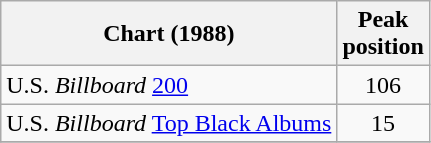<table class="wikitable sortable">
<tr>
<th>Chart (1988)</th>
<th>Peak<br>position</th>
</tr>
<tr>
<td>U.S. <em>Billboard</em> <a href='#'>200</a></td>
<td style="text-align:center;">106</td>
</tr>
<tr>
<td>U.S. <em>Billboard</em> <a href='#'>Top Black Albums</a></td>
<td style="text-align:center;">15</td>
</tr>
<tr>
</tr>
</table>
